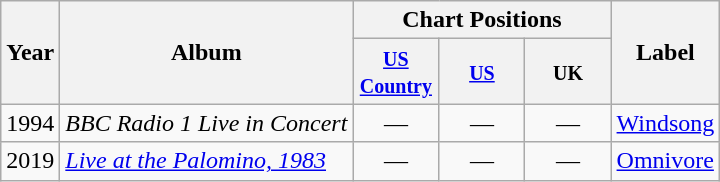<table class="wikitable">
<tr>
<th rowspan="2">Year</th>
<th rowspan="2">Album</th>
<th colspan="3">Chart Positions</th>
<th rowspan="2">Label</th>
</tr>
<tr>
<th style="width:50px;"><small><a href='#'>US Country</a></small></th>
<th style="width:50px;"><small><a href='#'>US</a></small></th>
<th style="width:50px;"><small>UK</small></th>
</tr>
<tr>
<td>1994</td>
<td><em>BBC Radio 1 Live in Concert</em></td>
<td style="text-align:center;">—</td>
<td style="text-align:center;">—</td>
<td style="text-align:center;">—</td>
<td><a href='#'>Windsong</a></td>
</tr>
<tr>
<td>2019</td>
<td><em><a href='#'>Live at the Palomino, 1983</a></em></td>
<td style="text-align:center;">—</td>
<td style="text-align:center;">—</td>
<td style="text-align:center;">—</td>
<td><a href='#'>Omnivore</a></td>
</tr>
</table>
